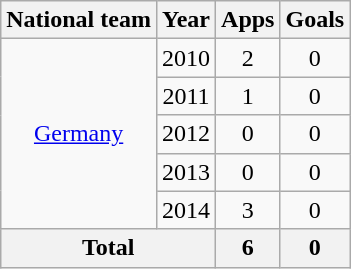<table class="wikitable" style="text-align:center">
<tr>
<th>National team</th>
<th>Year</th>
<th>Apps</th>
<th>Goals</th>
</tr>
<tr>
<td rowspan="5"><a href='#'>Germany</a></td>
<td>2010</td>
<td>2</td>
<td>0</td>
</tr>
<tr>
<td>2011</td>
<td>1</td>
<td>0</td>
</tr>
<tr>
<td>2012</td>
<td>0</td>
<td>0</td>
</tr>
<tr>
<td>2013</td>
<td>0</td>
<td>0</td>
</tr>
<tr>
<td>2014</td>
<td>3</td>
<td>0</td>
</tr>
<tr>
<th colspan="2">Total</th>
<th>6</th>
<th>0</th>
</tr>
</table>
